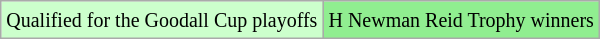<table class="wikitable">
<tr>
<td style="background:#ccffcc;"><small>Qualified for the Goodall Cup playoffs</small></td>
<td style="background:#90EE90;"><small>H Newman Reid Trophy winners</small></td>
</tr>
</table>
